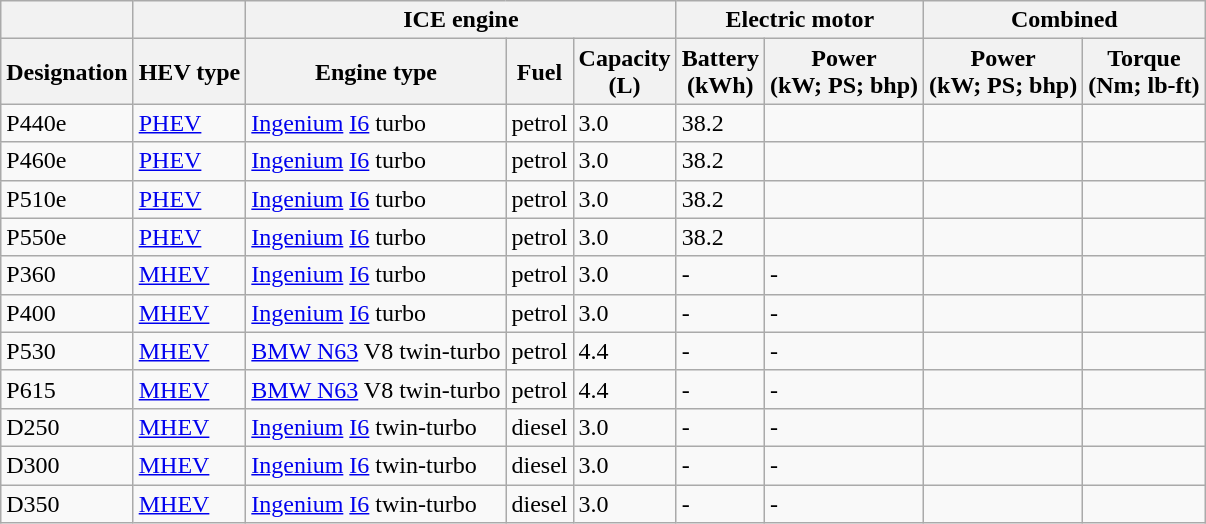<table class="wikitable sortable">
<tr>
<th></th>
<th></th>
<th colspan="3">ICE engine</th>
<th colspan="2">Electric motor</th>
<th colspan="2">Combined</th>
</tr>
<tr>
<th>Designation</th>
<th>HEV type</th>
<th>Engine type</th>
<th>Fuel</th>
<th>Capacity<br>(L)</th>
<th>Battery<br>(kWh)</th>
<th>Power<br>(kW; PS; bhp)</th>
<th>Power<br>(kW; PS; bhp)</th>
<th>Torque<br>(Nm; lb-ft)</th>
</tr>
<tr>
<td>P440e</td>
<td><a href='#'>PHEV</a></td>
<td><a href='#'>Ingenium</a> <a href='#'>I6</a> turbo</td>
<td>petrol</td>
<td>3.0</td>
<td>38.2</td>
<td></td>
<td></td>
<td></td>
</tr>
<tr>
<td>P460e</td>
<td><a href='#'>PHEV</a></td>
<td><a href='#'>Ingenium</a> <a href='#'>I6</a> turbo</td>
<td>petrol</td>
<td>3.0</td>
<td>38.2</td>
<td></td>
<td></td>
<td></td>
</tr>
<tr>
<td>P510e</td>
<td><a href='#'>PHEV</a></td>
<td><a href='#'>Ingenium</a> <a href='#'>I6</a> turbo</td>
<td>petrol</td>
<td>3.0</td>
<td>38.2</td>
<td></td>
<td></td>
<td></td>
</tr>
<tr>
<td>P550e</td>
<td><a href='#'>PHEV</a></td>
<td><a href='#'>Ingenium</a> <a href='#'>I6</a> turbo</td>
<td>petrol</td>
<td>3.0</td>
<td>38.2</td>
<td></td>
<td></td>
<td></td>
</tr>
<tr>
<td>P360</td>
<td><a href='#'>MHEV</a></td>
<td><a href='#'>Ingenium</a> <a href='#'>I6</a> turbo</td>
<td>petrol</td>
<td>3.0</td>
<td>-</td>
<td>-</td>
<td></td>
<td></td>
</tr>
<tr>
<td>P400</td>
<td><a href='#'>MHEV</a></td>
<td><a href='#'>Ingenium</a> <a href='#'>I6</a> turbo</td>
<td>petrol</td>
<td>3.0</td>
<td>-</td>
<td>-</td>
<td></td>
<td></td>
</tr>
<tr>
<td>P530</td>
<td><a href='#'>MHEV</a></td>
<td><a href='#'>BMW N63</a> V8 twin-turbo</td>
<td>petrol</td>
<td>4.4</td>
<td>-</td>
<td>-</td>
<td></td>
<td></td>
</tr>
<tr>
<td>P615</td>
<td><a href='#'>MHEV</a></td>
<td><a href='#'>BMW N63</a> V8 twin-turbo</td>
<td>petrol</td>
<td>4.4</td>
<td>-</td>
<td>-</td>
<td></td>
<td></td>
</tr>
<tr>
<td>D250</td>
<td><a href='#'>MHEV</a></td>
<td><a href='#'>Ingenium</a> <a href='#'>I6</a> twin-turbo</td>
<td>diesel</td>
<td>3.0</td>
<td>-</td>
<td>-</td>
<td></td>
<td></td>
</tr>
<tr>
<td>D300</td>
<td><a href='#'>MHEV</a></td>
<td><a href='#'>Ingenium</a> <a href='#'>I6</a> twin-turbo</td>
<td>diesel</td>
<td>3.0</td>
<td>-</td>
<td>-</td>
<td></td>
<td></td>
</tr>
<tr>
<td>D350</td>
<td><a href='#'>MHEV</a></td>
<td><a href='#'>Ingenium</a> <a href='#'>I6</a> twin-turbo</td>
<td>diesel</td>
<td>3.0</td>
<td>-</td>
<td>-</td>
<td></td>
<td></td>
</tr>
</table>
